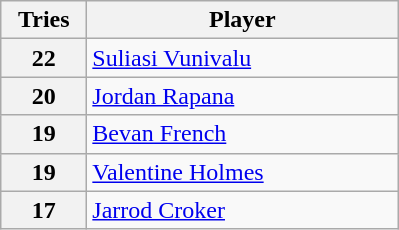<table class="wikitable" style="text-align:left;">
<tr>
<th width=50>Tries</th>
<th width=200>Player</th>
</tr>
<tr>
<th>22</th>
<td> <a href='#'>Suliasi Vunivalu</a></td>
</tr>
<tr>
<th>20</th>
<td> <a href='#'>Jordan Rapana</a></td>
</tr>
<tr>
<th>19</th>
<td> <a href='#'>Bevan French</a></td>
</tr>
<tr>
<th>19</th>
<td> <a href='#'>Valentine Holmes</a></td>
</tr>
<tr>
<th>17</th>
<td> <a href='#'>Jarrod Croker</a></td>
</tr>
</table>
